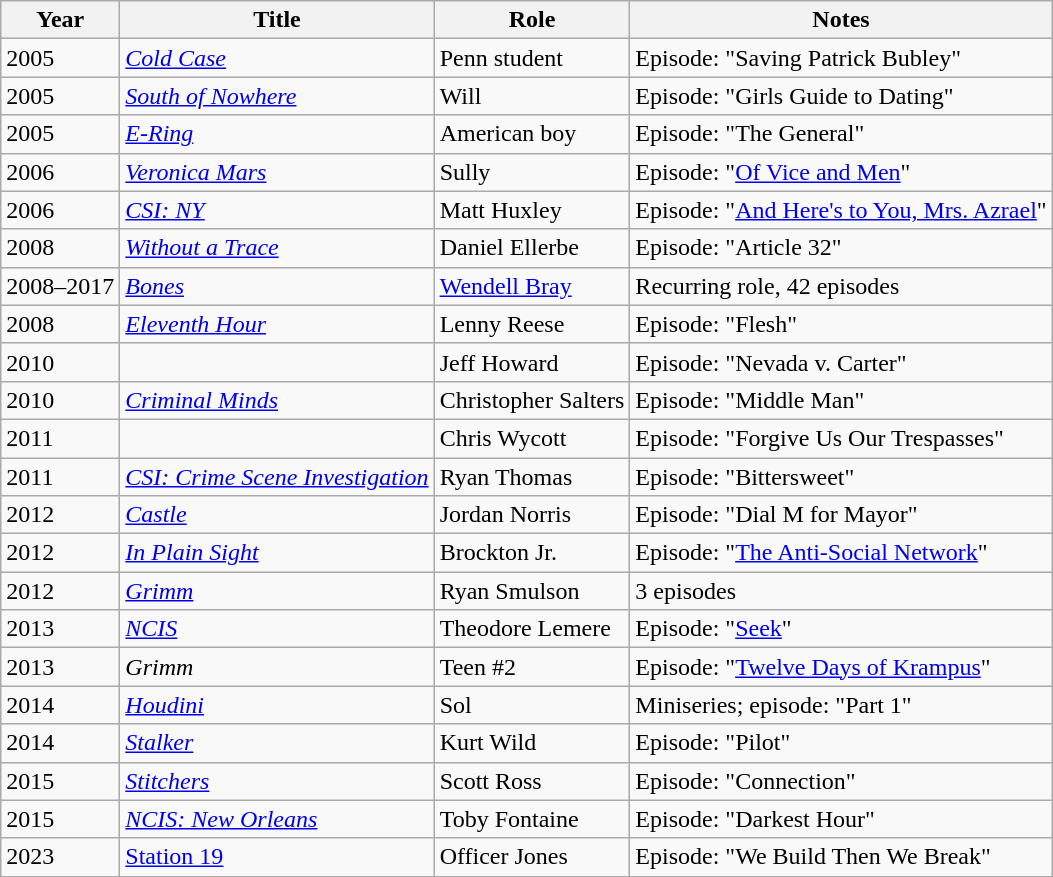<table class="wikitable sortable">
<tr>
<th>Year</th>
<th>Title</th>
<th>Role</th>
<th class="unsortable">Notes</th>
</tr>
<tr>
<td>2005</td>
<td><em><a href='#'>Cold Case</a></em></td>
<td>Penn student</td>
<td>Episode: "Saving Patrick Bubley"</td>
</tr>
<tr>
<td>2005</td>
<td><em><a href='#'>South of Nowhere</a></em></td>
<td>Will</td>
<td>Episode: "Girls Guide to Dating"</td>
</tr>
<tr>
<td>2005</td>
<td><em><a href='#'>E-Ring</a></em></td>
<td>American boy</td>
<td>Episode: "The General"</td>
</tr>
<tr>
<td>2006</td>
<td><em><a href='#'>Veronica Mars</a></em></td>
<td>Sully</td>
<td>Episode: "<a href='#'>Of Vice and Men</a>"</td>
</tr>
<tr>
<td>2006</td>
<td><em><a href='#'>CSI: NY</a></em></td>
<td>Matt Huxley</td>
<td>Episode: "<a href='#'>And Here's to You, Mrs. Azrael</a>"</td>
</tr>
<tr>
<td>2008</td>
<td><em><a href='#'>Without a Trace</a></em></td>
<td>Daniel Ellerbe</td>
<td>Episode: "Article 32"</td>
</tr>
<tr>
<td>2008–2017</td>
<td><em><a href='#'>Bones</a></em></td>
<td><a href='#'>Wendell Bray</a></td>
<td>Recurring role, 42 episodes</td>
</tr>
<tr>
<td>2008</td>
<td><em><a href='#'>Eleventh Hour</a></em></td>
<td>Lenny Reese</td>
<td>Episode: "Flesh"</td>
</tr>
<tr>
<td>2010</td>
<td><em></em></td>
<td>Jeff Howard</td>
<td>Episode: "Nevada v. Carter"</td>
</tr>
<tr>
<td>2010</td>
<td><em><a href='#'>Criminal Minds</a></em></td>
<td>Christopher Salters</td>
<td>Episode: "Middle Man"</td>
</tr>
<tr>
<td>2011</td>
<td><em></em></td>
<td>Chris Wycott</td>
<td>Episode: "Forgive Us Our Trespasses"</td>
</tr>
<tr>
<td>2011</td>
<td><em><a href='#'>CSI: Crime Scene Investigation</a></em></td>
<td>Ryan Thomas</td>
<td>Episode: "Bittersweet"</td>
</tr>
<tr>
<td>2012</td>
<td><em><a href='#'>Castle</a></em></td>
<td>Jordan Norris</td>
<td>Episode: "Dial M for Mayor"</td>
</tr>
<tr>
<td>2012</td>
<td><em><a href='#'>In Plain Sight</a></em></td>
<td>Brockton Jr.</td>
<td>Episode: "<a href='#'>The Anti-Social Network</a>"</td>
</tr>
<tr>
<td>2012</td>
<td><em><a href='#'>Grimm</a></em></td>
<td>Ryan Smulson</td>
<td>3 episodes</td>
</tr>
<tr>
<td>2013</td>
<td><em><a href='#'>NCIS</a></em></td>
<td>Theodore Lemere</td>
<td>Episode: "<a href='#'>Seek</a>"</td>
</tr>
<tr>
<td>2013</td>
<td><em>Grimm</em></td>
<td>Teen #2</td>
<td>Episode: "<a href='#'>Twelve Days of Krampus</a>"</td>
</tr>
<tr>
<td>2014</td>
<td><em><a href='#'>Houdini</a></em></td>
<td>Sol</td>
<td>Miniseries; episode: "Part 1"</td>
</tr>
<tr>
<td>2014</td>
<td><em><a href='#'>Stalker</a></em></td>
<td>Kurt Wild</td>
<td>Episode: "Pilot"</td>
</tr>
<tr>
<td>2015</td>
<td><em><a href='#'>Stitchers</a></em></td>
<td>Scott Ross</td>
<td>Episode: "Connection"</td>
</tr>
<tr>
<td>2015</td>
<td><em><a href='#'>NCIS: New Orleans</a></em></td>
<td>Toby Fontaine</td>
<td>Episode: "Darkest Hour"</td>
</tr>
<tr>
<td>2023</td>
<td><a href='#'>Station 19</a></td>
<td>Officer Jones</td>
<td>Episode: "We Build Then We Break"</td>
</tr>
</table>
